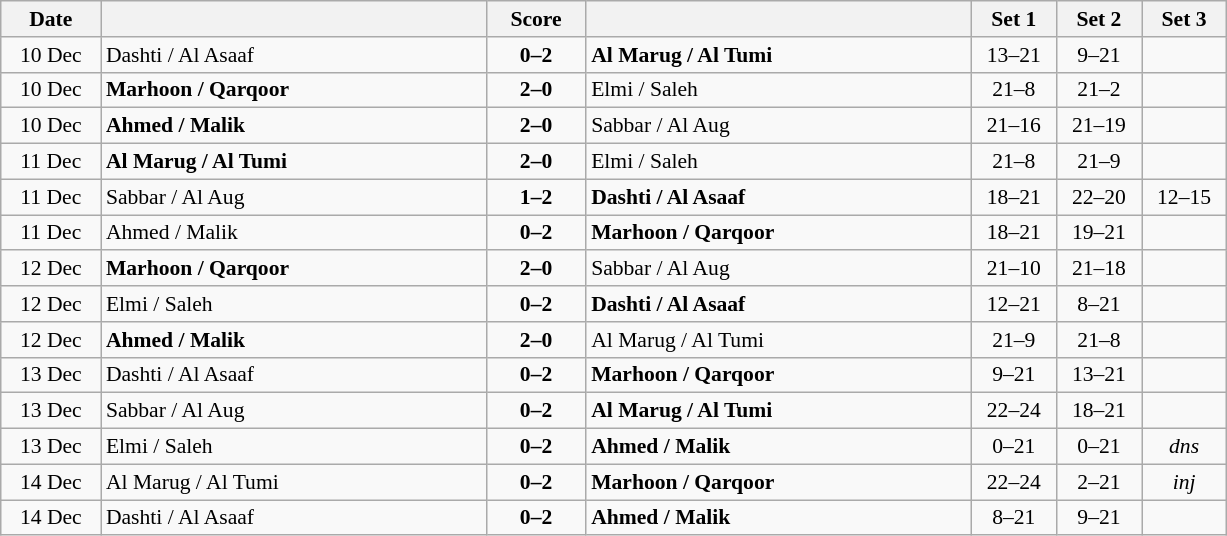<table class="wikitable" style="text-align: center; font-size:90% ">
<tr>
<th width="60">Date</th>
<th align="right" width="250"></th>
<th width="60">Score</th>
<th align="left" width="250"></th>
<th width="50">Set 1</th>
<th width="50">Set 2</th>
<th width="50">Set 3</th>
</tr>
<tr>
<td>10 Dec</td>
<td align=left> Dashti / Al Asaaf</td>
<td align=center><strong>0–2</strong></td>
<td align=left> <strong>Al Marug / Al Tumi</strong></td>
<td>13–21</td>
<td>9–21</td>
<td></td>
</tr>
<tr>
<td>10 Dec</td>
<td align=left> <strong>Marhoon / Qarqoor</strong></td>
<td align=center><strong>2–0</strong></td>
<td align=left> Elmi / Saleh</td>
<td>21–8</td>
<td>21–2</td>
<td></td>
</tr>
<tr>
<td>10 Dec</td>
<td align=left> <strong>Ahmed / Malik</strong></td>
<td align=center><strong>2–0</strong></td>
<td align=left> Sabbar / Al Aug</td>
<td>21–16</td>
<td>21–19</td>
<td></td>
</tr>
<tr>
<td>11 Dec</td>
<td align=left> <strong>Al Marug / Al Tumi</strong></td>
<td align=center><strong>2–0</strong></td>
<td align=left> Elmi / Saleh</td>
<td>21–8</td>
<td>21–9</td>
<td></td>
</tr>
<tr>
<td>11 Dec</td>
<td align=left> Sabbar / Al Aug</td>
<td align=center><strong>1–2</strong></td>
<td align=left> <strong>Dashti / Al Asaaf</strong></td>
<td>18–21</td>
<td>22–20</td>
<td>12–15</td>
</tr>
<tr>
<td>11 Dec</td>
<td align=left> Ahmed / Malik</td>
<td align=center><strong>0–2</strong></td>
<td align=left> <strong>Marhoon / Qarqoor</strong></td>
<td>18–21</td>
<td>19–21</td>
<td></td>
</tr>
<tr>
<td>12 Dec</td>
<td align=left> <strong>Marhoon / Qarqoor</strong></td>
<td align=center><strong>2–0</strong></td>
<td align=left> Sabbar / Al Aug</td>
<td>21–10</td>
<td>21–18</td>
<td></td>
</tr>
<tr>
<td>12 Dec</td>
<td align=left> Elmi / Saleh</td>
<td align=center><strong>0–2</strong></td>
<td align=left> <strong>Dashti / Al Asaaf</strong></td>
<td>12–21</td>
<td>8–21</td>
<td></td>
</tr>
<tr>
<td>12 Dec</td>
<td align=left> <strong>Ahmed / Malik</strong></td>
<td align=center><strong>2–0</strong></td>
<td align=left> Al Marug / Al Tumi</td>
<td>21–9</td>
<td>21–8</td>
<td></td>
</tr>
<tr>
<td>13 Dec</td>
<td align=left> Dashti / Al Asaaf</td>
<td align=center><strong>0–2</strong></td>
<td align=left> <strong>Marhoon / Qarqoor</strong></td>
<td>9–21</td>
<td>13–21</td>
<td></td>
</tr>
<tr>
<td>13 Dec</td>
<td align=left> Sabbar / Al Aug</td>
<td align=center><strong>0–2</strong></td>
<td align=left> <strong>Al Marug / Al Tumi</strong></td>
<td>22–24</td>
<td>18–21</td>
<td></td>
</tr>
<tr>
<td>13 Dec</td>
<td align=left> Elmi / Saleh</td>
<td align=center><strong>0–2</strong></td>
<td align=left> <strong>Ahmed / Malik</strong></td>
<td>0–21</td>
<td>0–21</td>
<td><em>dns</em></td>
</tr>
<tr>
<td>14 Dec</td>
<td align=left> Al Marug / Al Tumi</td>
<td align=center><strong>0–2</strong></td>
<td align=left> <strong>Marhoon / Qarqoor</strong></td>
<td>22–24</td>
<td>2–21</td>
<td><em>inj</em></td>
</tr>
<tr>
<td>14 Dec</td>
<td align=left> Dashti / Al Asaaf</td>
<td align=center><strong>0–2</strong></td>
<td align=left> <strong>Ahmed / Malik</strong></td>
<td>8–21</td>
<td>9–21</td>
<td></td>
</tr>
</table>
